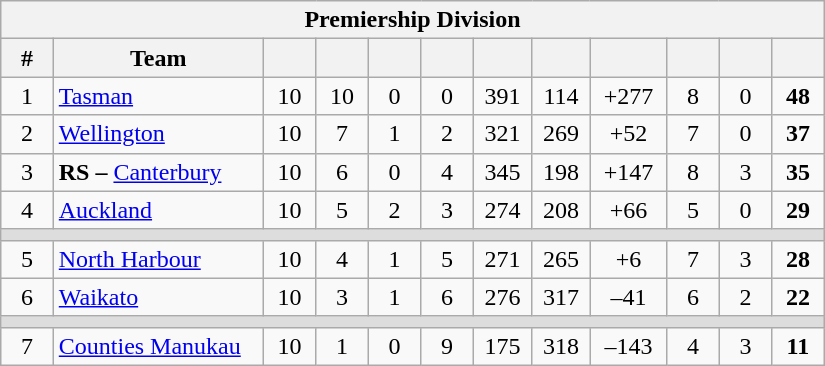<table class="wikitable" width="550px" style="text-align:center">
<tr>
<th colspan="12">Premiership Division</th>
</tr>
<tr>
<th style="width:5%">#</th>
<th style="width:20%">Team</th>
<th style="width:5%"></th>
<th style="width:5%"></th>
<th style="width:5%"></th>
<th style="width:5%"></th>
<th style="width:5%"></th>
<th style="width:5%"></th>
<th style="width:7%"></th>
<th style="width:5%"></th>
<th style="width:5%"></th>
<th style="width:5%"></th>
</tr>
<tr>
<td>1</td>
<td style="text-align:left"><a href='#'>Tasman</a></td>
<td>10</td>
<td>10</td>
<td>0</td>
<td>0</td>
<td>391</td>
<td>114</td>
<td>+277</td>
<td>8</td>
<td>0</td>
<td><strong>48</strong></td>
</tr>
<tr>
<td>2</td>
<td style="text-align:left"><a href='#'>Wellington</a></td>
<td>10</td>
<td>7</td>
<td>1</td>
<td>2</td>
<td>321</td>
<td>269</td>
<td>+52</td>
<td>7</td>
<td>0</td>
<td><strong>37</strong></td>
</tr>
<tr>
<td>3</td>
<td style="text-align:left"><strong>RS –</strong> <a href='#'>Canterbury</a></td>
<td>10</td>
<td>6</td>
<td>0</td>
<td>4</td>
<td>345</td>
<td>198</td>
<td>+147</td>
<td>8</td>
<td>3</td>
<td><strong>35</strong></td>
</tr>
<tr>
<td>4</td>
<td style="text-align:left"><a href='#'>Auckland</a></td>
<td>10</td>
<td>5</td>
<td>2</td>
<td>3</td>
<td>274</td>
<td>208</td>
<td>+66</td>
<td>5</td>
<td>0</td>
<td><strong>29</strong></td>
</tr>
<tr>
<td colspan=12 style="background-color:#DDDDDD"></td>
</tr>
<tr>
<td>5</td>
<td style="text-align:left"><a href='#'>North Harbour</a></td>
<td>10</td>
<td>4</td>
<td>1</td>
<td>5</td>
<td>271</td>
<td>265</td>
<td>+6</td>
<td>7</td>
<td>3</td>
<td><strong>28</strong></td>
</tr>
<tr>
<td>6</td>
<td style="text-align:left"><a href='#'>Waikato</a></td>
<td>10</td>
<td>3</td>
<td>1</td>
<td>6</td>
<td>276</td>
<td>317</td>
<td>–41</td>
<td>6</td>
<td>2</td>
<td><strong>22</strong></td>
</tr>
<tr>
<td colspan=12 style="background-color:#DDDDDD"></td>
</tr>
<tr>
<td>7</td>
<td style="text-align:left"><a href='#'>Counties Manukau</a></td>
<td>10</td>
<td>1</td>
<td>0</td>
<td>9</td>
<td>175</td>
<td>318</td>
<td>–143</td>
<td>4</td>
<td>3</td>
<td><strong>11</strong></td>
</tr>
</table>
